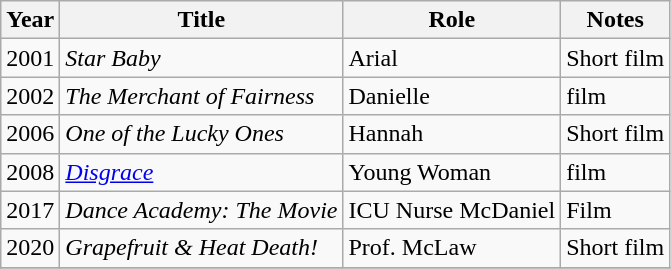<table class="wikitable sortable">
<tr>
<th scope="col">Year</th>
<th scope="col">Title</th>
<th scope="col">Role</th>
<th scope="col" class="unsortable">Notes</th>
</tr>
<tr>
<td>2001</td>
<td><em>Star Baby</em></td>
<td>Arial</td>
<td>Short film</td>
</tr>
<tr>
<td>2002</td>
<td><em>The Merchant of Fairness</em></td>
<td>Danielle</td>
<td>film</td>
</tr>
<tr>
<td>2006</td>
<td><em>One of the Lucky Ones</em></td>
<td>Hannah</td>
<td>Short film</td>
</tr>
<tr>
<td>2008</td>
<td><em><a href='#'>Disgrace</a></em></td>
<td>Young Woman</td>
<td>film</td>
</tr>
<tr>
<td>2017</td>
<td><em>Dance Academy: The Movie</em></td>
<td>ICU Nurse McDaniel</td>
<td>Film</td>
</tr>
<tr>
<td>2020</td>
<td><em>Grapefruit & Heat Death!</em></td>
<td>Prof. McLaw</td>
<td>Short film</td>
</tr>
<tr>
</tr>
</table>
